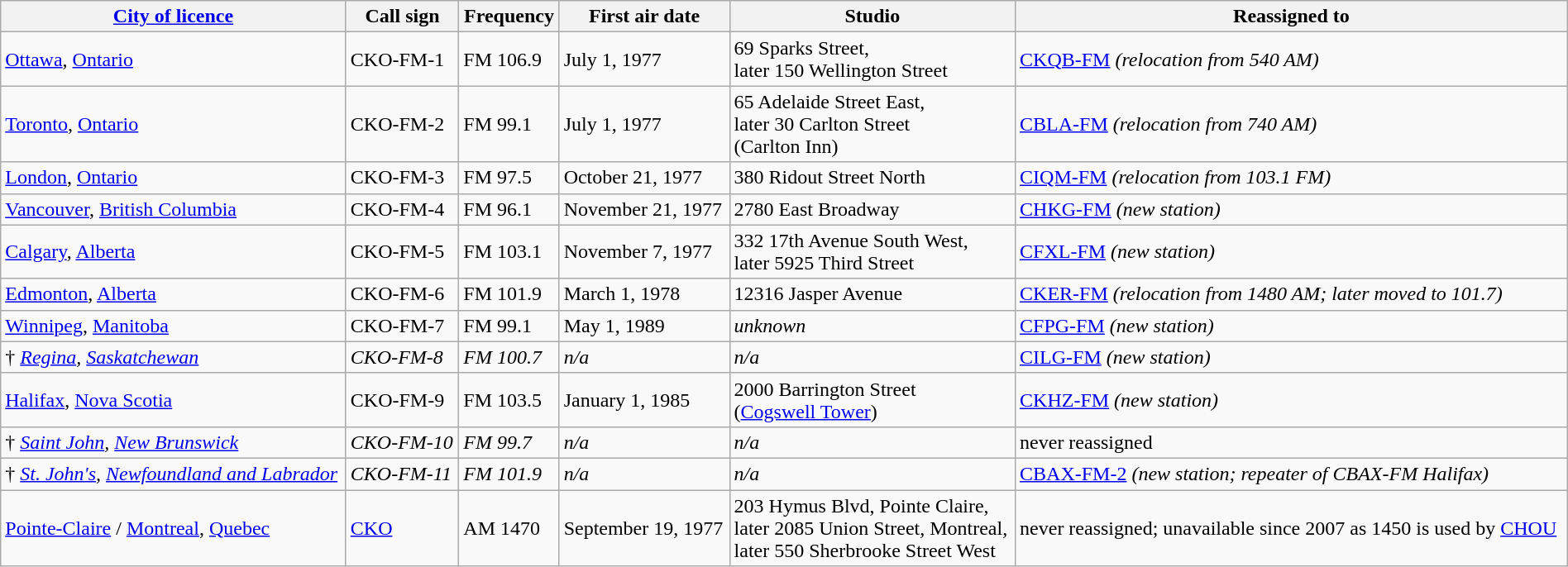<table class="wikitable sortable" width="100%">
<tr>
<th><a href='#'>City of licence</a></th>
<th>Call sign</th>
<th>Frequency</th>
<th>First air date</th>
<th>Studio</th>
<th>Reassigned to</th>
</tr>
<tr>
<td><a href='#'>Ottawa</a>, <a href='#'>Ontario</a></td>
<td>CKO-FM-1</td>
<td data-sort-value=106900>FM 106.9</td>
<td>July 1, 1977</td>
<td>69 Sparks Street,<br>later 150 Wellington Street</td>
<td><a href='#'>CKQB-FM</a> <em>(relocation from 540 AM)</em></td>
</tr>
<tr>
<td><a href='#'>Toronto</a>, <a href='#'>Ontario</a></td>
<td>CKO-FM-2</td>
<td data-sort-value=099100>FM 99.1</td>
<td>July 1, 1977</td>
<td>65 Adelaide Street East,<br>later 30 Carlton Street<br>(Carlton Inn)</td>
<td><a href='#'>CBLA-FM</a> <em>(relocation from 740 AM)</em></td>
</tr>
<tr>
<td><a href='#'>London</a>, <a href='#'>Ontario</a></td>
<td>CKO-FM-3</td>
<td data-sort-value=097500>FM 97.5</td>
<td>October 21, 1977</td>
<td>380 Ridout Street North</td>
<td><a href='#'>CIQM-FM</a> <em>(relocation from 103.1 FM)</em></td>
</tr>
<tr>
<td><a href='#'>Vancouver</a>, <a href='#'>British Columbia</a></td>
<td>CKO-FM-4</td>
<td data-sort-value=096100>FM 96.1</td>
<td>November 21, 1977</td>
<td>2780 East Broadway</td>
<td><a href='#'>CHKG-FM</a> <em>(new station)</em></td>
</tr>
<tr>
<td><a href='#'>Calgary</a>, <a href='#'>Alberta</a></td>
<td>CKO-FM-5</td>
<td data-sort-value=103100>FM 103.1</td>
<td>November 7, 1977</td>
<td>332 17th Avenue South West,<br>later 5925 Third Street</td>
<td><a href='#'>CFXL-FM</a> <em>(new station)</em></td>
</tr>
<tr>
<td><a href='#'>Edmonton</a>, <a href='#'>Alberta</a></td>
<td>CKO-FM-6</td>
<td data-sort-value=101900>FM 101.9</td>
<td>March 1, 1978</td>
<td>12316 Jasper Avenue</td>
<td><a href='#'>CKER-FM</a> <em>(relocation from 1480 AM; later moved to 101.7)</em></td>
</tr>
<tr>
<td><a href='#'>Winnipeg</a>, <a href='#'>Manitoba</a></td>
<td>CKO-FM-7</td>
<td data-sort-value=099101>FM 99.1</td>
<td>May 1, 1989</td>
<td><em>unknown</em></td>
<td><a href='#'>CFPG-FM</a> <em>(new station)</em></td>
</tr>
<tr>
<td>† <em><a href='#'>Regina</a>, <a href='#'>Saskatchewan</a></em></td>
<td><em>CKO-FM-8</em></td>
<td data-sort-value=100700><em>FM 100.7</em></td>
<td><em>n/a</em></td>
<td><em>n/a</em></td>
<td><a href='#'>CILG-FM</a> <em>(new station)</em></td>
</tr>
<tr>
<td><a href='#'>Halifax</a>, <a href='#'>Nova Scotia</a></td>
<td>CKO-FM-9</td>
<td data-sort-value=103500>FM 103.5</td>
<td>January 1, 1985</td>
<td>2000 Barrington Street<br>(<a href='#'>Cogswell Tower</a>)</td>
<td><a href='#'>CKHZ-FM</a> <em>(new station)</em></td>
</tr>
<tr>
<td>† <em><a href='#'>Saint John</a>, <a href='#'>New Brunswick</a></em></td>
<td><em>CKO-FM-10</em></td>
<td data-sort-value=099700><em>FM 99.7</em></td>
<td><em>n/a</em></td>
<td><em>n/a</em></td>
<td>never reassigned</td>
</tr>
<tr>
<td>† <em><a href='#'>St. John's</a>, <a href='#'>Newfoundland and Labrador</a></em></td>
<td><em>CKO-FM-11</em></td>
<td data-sort-value=101901><em>FM 101.9</em></td>
<td><em>n/a</em></td>
<td><em>n/a</em></td>
<td><a href='#'>CBAX-FM-2</a> <em>(new station; repeater of CBAX-FM Halifax)</em></td>
</tr>
<tr>
<td><a href='#'>Pointe-Claire</a> / <a href='#'>Montreal</a>, <a href='#'>Quebec</a></td>
<td><a href='#'>CKO</a></td>
<td data-sort-value=001470>AM 1470</td>
<td>September 19, 1977</td>
<td>203 Hymus Blvd, Pointe Claire,<br>later  2085 Union Street, Montreal,<br>later 550 Sherbrooke Street West</td>
<td>never reassigned; unavailable since 2007 as 1450 is used by <a href='#'>CHOU</a></td>
</tr>
</table>
